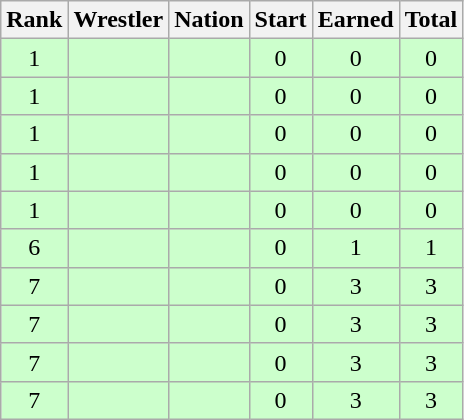<table class="wikitable sortable" style="text-align:center;">
<tr>
<th>Rank</th>
<th>Wrestler</th>
<th>Nation</th>
<th>Start</th>
<th>Earned</th>
<th>Total</th>
</tr>
<tr style="background:#cfc;">
<td>1</td>
<td align=left></td>
<td align=left></td>
<td>0</td>
<td>0</td>
<td>0</td>
</tr>
<tr style="background:#cfc;">
<td>1</td>
<td align=left></td>
<td align=left></td>
<td>0</td>
<td>0</td>
<td>0</td>
</tr>
<tr style="background:#cfc;">
<td>1</td>
<td align=left></td>
<td align=left></td>
<td>0</td>
<td>0</td>
<td>0</td>
</tr>
<tr style="background:#cfc;">
<td>1</td>
<td align=left></td>
<td align=left></td>
<td>0</td>
<td>0</td>
<td>0</td>
</tr>
<tr style="background:#cfc;">
<td>1</td>
<td align=left></td>
<td align=left></td>
<td>0</td>
<td>0</td>
<td>0</td>
</tr>
<tr style="background:#cfc;">
<td>6</td>
<td align=left></td>
<td align=left></td>
<td>0</td>
<td>1</td>
<td>1</td>
</tr>
<tr style="background:#cfc;">
<td>7</td>
<td align=left></td>
<td align=left></td>
<td>0</td>
<td>3</td>
<td>3</td>
</tr>
<tr style="background:#cfc;">
<td>7</td>
<td align=left></td>
<td align=left></td>
<td>0</td>
<td>3</td>
<td>3</td>
</tr>
<tr style="background:#cfc;">
<td>7</td>
<td align=left></td>
<td align=left></td>
<td>0</td>
<td>3</td>
<td>3</td>
</tr>
<tr style="background:#cfc;">
<td>7</td>
<td align=left></td>
<td align=left></td>
<td>0</td>
<td>3</td>
<td>3</td>
</tr>
</table>
